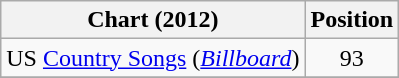<table class="wikitable sortable">
<tr>
<th scope="col">Chart (2012)</th>
<th scope="col">Position</th>
</tr>
<tr>
<td>US <a href='#'>Country Songs</a> (<em><a href='#'>Billboard</a></em>)</td>
<td align="center">93</td>
</tr>
<tr>
</tr>
</table>
